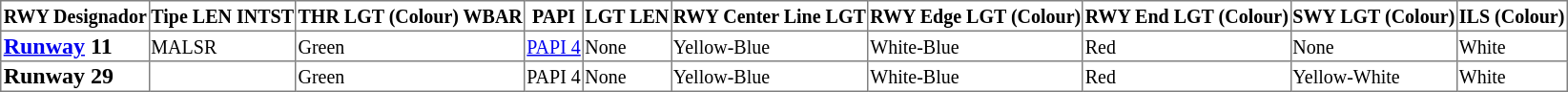<table class="toccolours sortable" border="1" cellpadding="1" style="margin:1em auto; border-collapse:collapse">
<tr>
<th><small>RWY Designador</small></th>
<th><small>Tipe LEN INTST</small></th>
<th><small>THR LGT (Colour) WBAR</small></th>
<th><small>PAPI</small></th>
<th><small>LGT LEN</small></th>
<th><small>RWY Center Line LGT</small></th>
<th><small>RWY Edge LGT (Colour)</small></th>
<th><small>RWY End LGT (Colour)</small></th>
<th><small>SWY LGT (Colour)</small></th>
<th><small>ILS (Colour)</small></th>
</tr>
<tr>
<td><strong><a href='#'>Runway</a> 11</strong></td>
<td><small>MALSR</small></td>
<td><small>Green</small></td>
<td><small><a href='#'>PAPI 4</a></small></td>
<td><small>None</small></td>
<td><small>Yellow-Blue</small></td>
<td><small>White-Blue</small></td>
<td><small>Red</small></td>
<td><small>None</small></td>
<td><small>White</small></td>
</tr>
<tr>
<td><strong>Runway 29</strong></td>
<td></td>
<td><small>Green</small></td>
<td><small>PAPI 4</small></td>
<td><small>None</small></td>
<td><small>Yellow-Blue</small></td>
<td><small>White-Blue</small></td>
<td><small>Red</small></td>
<td><small>Yellow-White</small></td>
<td><small>White</small></td>
</tr>
</table>
